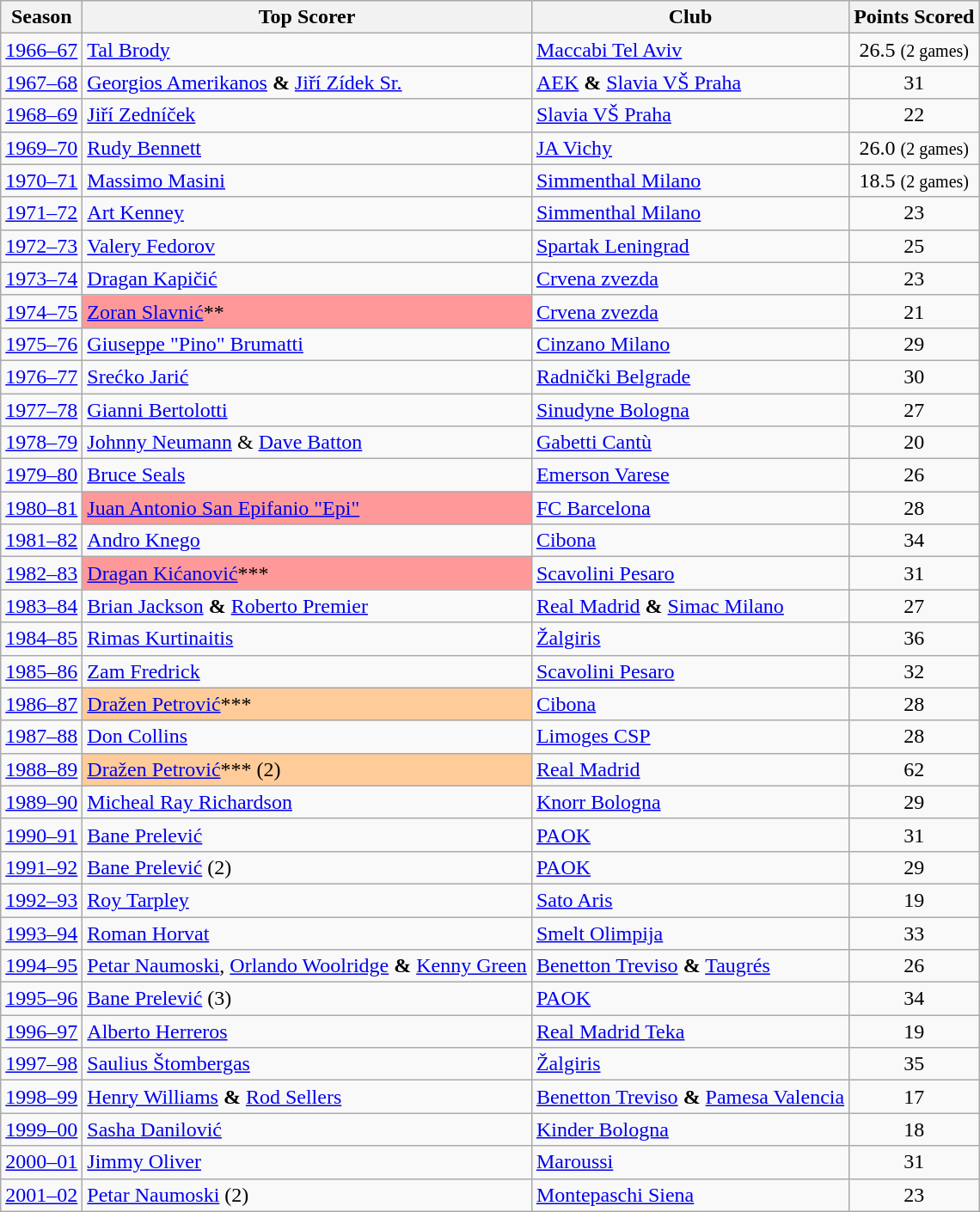<table class="wikitable sortable">
<tr>
<th>Season</th>
<th>Top Scorer</th>
<th>Club</th>
<th>Points Scored</th>
</tr>
<tr>
<td style="text-align:center;"><a href='#'>1966–67</a></td>
<td>  <a href='#'>Tal Brody</a></td>
<td> <a href='#'>Maccabi Tel Aviv</a></td>
<td style="text-align:center;">26.5 <small>(2 games)</small></td>
</tr>
<tr>
<td style="text-align:center;"><a href='#'>1967–68</a></td>
<td> <a href='#'>Georgios Amerikanos</a> <strong>&</strong>  <a href='#'>Jiří Zídek Sr.</a></td>
<td> <a href='#'>AEK</a> <strong>&</strong>  <a href='#'>Slavia VŠ Praha</a></td>
<td style="text-align:center;">31</td>
</tr>
<tr>
<td style="text-align:center;"><a href='#'>1968–69</a></td>
<td> <a href='#'>Jiří Zedníček</a></td>
<td> <a href='#'>Slavia VŠ Praha</a></td>
<td style="text-align:center;">22</td>
</tr>
<tr>
<td style="text-align:center;"><a href='#'>1969–70</a></td>
<td> <a href='#'>Rudy Bennett</a></td>
<td> <a href='#'>JA Vichy</a></td>
<td style="text-align:center;">26.0 <small>(2 games)</small></td>
</tr>
<tr>
<td style="text-align:center;"><a href='#'>1970–71</a></td>
<td> <a href='#'>Massimo Masini</a></td>
<td> <a href='#'>Simmenthal Milano</a></td>
<td style="text-align:center;">18.5 <small>(2 games)</small></td>
</tr>
<tr>
<td style="text-align:center;"><a href='#'>1971–72</a></td>
<td> <a href='#'>Art Kenney</a></td>
<td> <a href='#'>Simmenthal Milano</a></td>
<td style="text-align:center;">23</td>
</tr>
<tr>
<td style="text-align:center;"><a href='#'>1972–73</a></td>
<td> <a href='#'>Valery Fedorov</a></td>
<td> <a href='#'>Spartak Leningrad</a></td>
<td style="text-align:center;">25</td>
</tr>
<tr>
<td style="text-align:center;"><a href='#'>1973–74</a></td>
<td> <a href='#'>Dragan Kapičić</a></td>
<td> <a href='#'>Crvena zvezda</a></td>
<td style="text-align:center;">23</td>
</tr>
<tr>
<td style="text-align:center;"><a href='#'>1974–75</a></td>
<td !scope="row" style="background-color:#FF9999"> <a href='#'>Zoran Slavnić</a>**</td>
<td> <a href='#'>Crvena zvezda</a></td>
<td style="text-align:center;">21</td>
</tr>
<tr>
<td style="text-align:center;"><a href='#'>1975–76</a></td>
<td> <a href='#'>Giuseppe "Pino" Brumatti</a></td>
<td> <a href='#'>Cinzano Milano</a></td>
<td style="text-align:center;">29</td>
</tr>
<tr>
<td style="text-align:center;"><a href='#'>1976–77</a></td>
<td> <a href='#'>Srećko Jarić</a></td>
<td> <a href='#'>Radnički Belgrade</a></td>
<td style="text-align:center;">30</td>
</tr>
<tr>
<td style="text-align:center;"><a href='#'>1977–78</a></td>
<td> <a href='#'>Gianni Bertolotti</a></td>
<td> <a href='#'>Sinudyne Bologna</a></td>
<td style="text-align:center;">27</td>
</tr>
<tr>
<td style="text-align:center;"><a href='#'>1978–79</a></td>
<td> <a href='#'>Johnny Neumann</a> &   <a href='#'>Dave Batton</a></td>
<td> <a href='#'>Gabetti Cantù</a></td>
<td style="text-align:center;">20</td>
</tr>
<tr>
<td style="text-align:center;"><a href='#'>1979–80</a></td>
<td> <a href='#'>Bruce Seals</a></td>
<td> <a href='#'>Emerson Varese</a></td>
<td style="text-align:center;">26</td>
</tr>
<tr>
<td style="text-align:center;"><a href='#'>1980–81</a></td>
<td !scope="row" style="background-color:#FF9999"> <a href='#'>Juan Antonio San Epifanio "Epi"</a></td>
<td> <a href='#'>FC Barcelona</a></td>
<td style="text-align:center;">28</td>
</tr>
<tr>
<td style="text-align:center;"><a href='#'>1981–82</a></td>
<td> <a href='#'>Andro Knego</a></td>
<td> <a href='#'>Cibona</a></td>
<td style="text-align:center;">34</td>
</tr>
<tr>
<td style="text-align:center;"><a href='#'>1982–83</a></td>
<td !scope="row" style="background-color:#FF9999"> <a href='#'>Dragan Kićanović</a>***</td>
<td> <a href='#'>Scavolini Pesaro</a></td>
<td style="text-align:center;">31</td>
</tr>
<tr>
<td style="text-align:center;"><a href='#'>1983–84</a></td>
<td>  <a href='#'>Brian Jackson</a> <strong>&</strong>  <a href='#'>Roberto Premier</a></td>
<td> <a href='#'>Real Madrid</a> <strong>&</strong>  <a href='#'>Simac Milano</a></td>
<td style="text-align:center;">27</td>
</tr>
<tr>
<td style="text-align:center;"><a href='#'>1984–85</a></td>
<td> <a href='#'>Rimas Kurtinaitis</a></td>
<td> <a href='#'>Žalgiris</a></td>
<td style="text-align:center;">36</td>
</tr>
<tr>
<td style="text-align:center;"><a href='#'>1985–86</a></td>
<td> <a href='#'>Zam Fredrick</a></td>
<td> <a href='#'>Scavolini Pesaro</a></td>
<td style="text-align:center;">32</td>
</tr>
<tr>
<td style="text-align:center;"><a href='#'>1986–87</a></td>
<td !scope="row" style="background-color:#FFCC99"> <a href='#'>Dražen Petrović</a>***</td>
<td> <a href='#'>Cibona</a></td>
<td style="text-align:center;">28</td>
</tr>
<tr>
<td style="text-align:center;"><a href='#'>1987–88</a></td>
<td> <a href='#'>Don Collins</a></td>
<td> <a href='#'>Limoges CSP</a></td>
<td style="text-align:center;">28</td>
</tr>
<tr>
<td style="text-align:center;"><a href='#'>1988–89</a></td>
<td !scope="row" style="background-color:#FFCC99"> <a href='#'>Dražen Petrović</a>*** (2)</td>
<td> <a href='#'>Real Madrid</a></td>
<td style="text-align:center;">62</td>
</tr>
<tr>
<td style="text-align:center;"><a href='#'>1989–90</a></td>
<td> <a href='#'>Micheal Ray Richardson</a></td>
<td> <a href='#'>Knorr Bologna</a></td>
<td style="text-align:center;">29</td>
</tr>
<tr>
<td style="text-align:center;"><a href='#'>1990–91</a></td>
<td>  <a href='#'>Bane Prelević</a></td>
<td> <a href='#'>PAOK</a></td>
<td style="text-align:center;">31</td>
</tr>
<tr>
<td style="text-align:center;"><a href='#'>1991–92</a></td>
<td>  <a href='#'>Bane Prelević</a> (2)</td>
<td> <a href='#'>PAOK</a></td>
<td style="text-align:center;">29</td>
</tr>
<tr>
<td style="text-align:center;"><a href='#'>1992–93</a></td>
<td> <a href='#'>Roy Tarpley</a></td>
<td> <a href='#'>Sato Aris</a></td>
<td style="text-align:center;">19</td>
</tr>
<tr>
<td style="text-align:center;"><a href='#'>1993–94</a></td>
<td> <a href='#'>Roman Horvat</a></td>
<td> <a href='#'>Smelt Olimpija</a></td>
<td style="text-align:center;">33</td>
</tr>
<tr>
<td style="text-align:center;"><a href='#'>1994–95</a></td>
<td> <a href='#'>Petar Naumoski</a>,  <a href='#'>Orlando Woolridge</a> <strong>&</strong>  <a href='#'>Kenny Green</a></td>
<td> <a href='#'>Benetton Treviso</a> <strong>&</strong>  <a href='#'>Taugrés</a></td>
<td style="text-align:center;">26</td>
</tr>
<tr>
<td style="text-align:center;"><a href='#'>1995–96</a></td>
<td>  <a href='#'>Bane Prelević</a> (3)</td>
<td> <a href='#'>PAOK</a></td>
<td style="text-align:center;">34</td>
</tr>
<tr>
<td style="text-align:center;"><a href='#'>1996–97</a></td>
<td> <a href='#'>Alberto Herreros</a></td>
<td> <a href='#'>Real Madrid Teka</a></td>
<td style="text-align:center;">19</td>
</tr>
<tr>
<td style="text-align:center;"><a href='#'>1997–98</a></td>
<td> <a href='#'>Saulius Štombergas</a></td>
<td> <a href='#'>Žalgiris</a></td>
<td style="text-align:center;">35</td>
</tr>
<tr>
<td style="text-align:center;"><a href='#'>1998–99</a></td>
<td> <a href='#'>Henry Williams</a> <strong>&</strong>  <a href='#'>Rod Sellers</a></td>
<td> <a href='#'>Benetton Treviso</a> <strong>&</strong>  <a href='#'>Pamesa Valencia</a></td>
<td style="text-align:center;">17</td>
</tr>
<tr>
<td style="text-align:center;"><a href='#'>1999–00</a></td>
<td> <a href='#'>Sasha Danilović</a></td>
<td> <a href='#'>Kinder Bologna</a></td>
<td style="text-align:center;">18</td>
</tr>
<tr>
<td style="text-align:center;"><a href='#'>2000–01</a></td>
<td> <a href='#'>Jimmy Oliver</a></td>
<td> <a href='#'>Maroussi</a></td>
<td style="text-align:center;">31</td>
</tr>
<tr>
<td style="text-align:center;"><a href='#'>2001–02</a></td>
<td> <a href='#'>Petar Naumoski</a> (2)</td>
<td> <a href='#'>Montepaschi Siena</a></td>
<td style="text-align:center;">23</td>
</tr>
</table>
